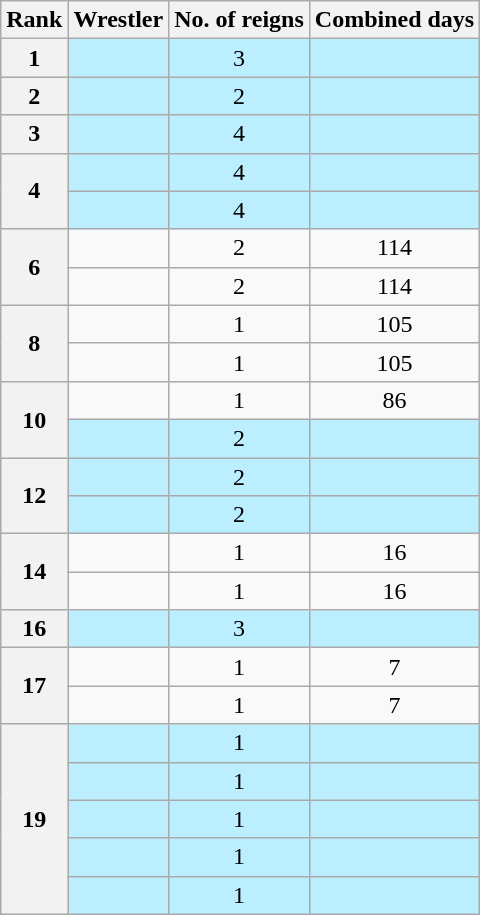<table class="wikitable sortable" style="text-align: center">
<tr>
<th data-sort-type="number" scope="col">Rank</th>
<th scope="col">Wrestler</th>
<th data-sort-type="number" scope="col">No. of reigns</th>
<th data-sort-type="number" scope="col">Combined days</th>
</tr>
<tr style="background-color:#bbeeff">
<th>1</th>
<td></td>
<td>3</td>
<td></td>
</tr>
<tr style="background-color:#bbeeff">
<th>2</th>
<td></td>
<td>2</td>
<td></td>
</tr>
<tr style="background-color:#bbeeff">
<th>3</th>
<td></td>
<td>4</td>
<td></td>
</tr>
<tr style="background-color:#bbeeff">
<th rowspan=2>4</th>
<td></td>
<td>4</td>
<td></td>
</tr>
<tr style="background-color:#bbeeff">
<td></td>
<td>4</td>
<td></td>
</tr>
<tr>
<th rowspan=2>6</th>
<td></td>
<td>2</td>
<td>114</td>
</tr>
<tr>
<td></td>
<td>2</td>
<td>114</td>
</tr>
<tr>
<th rowspan=2>8</th>
<td></td>
<td>1</td>
<td>105</td>
</tr>
<tr>
<td></td>
<td>1</td>
<td>105</td>
</tr>
<tr>
<th rowspan=2>10</th>
<td></td>
<td>1</td>
<td>86</td>
</tr>
<tr style="background-color:#bbeeff">
<td></td>
<td>2</td>
<td></td>
</tr>
<tr style="background-color:#bbeeff">
<th rowspan=2>12</th>
<td></td>
<td>2</td>
<td></td>
</tr>
<tr style="background-color:#bbeeff">
<td></td>
<td>2</td>
<td></td>
</tr>
<tr>
<th rowspan=2>14</th>
<td></td>
<td>1</td>
<td>16</td>
</tr>
<tr>
<td></td>
<td>1</td>
<td>16</td>
</tr>
<tr style="background-color:#bbeeff">
<th>16</th>
<td></td>
<td>3</td>
<td></td>
</tr>
<tr>
<th rowspan=2>17</th>
<td></td>
<td>1</td>
<td>7</td>
</tr>
<tr>
<td></td>
<td>1</td>
<td>7</td>
</tr>
<tr style="background-color:#bbeeff">
<th rowspan=5>19</th>
<td></td>
<td>1</td>
<td></td>
</tr>
<tr style="background-color:#bbeeff">
<td></td>
<td>1</td>
<td></td>
</tr>
<tr style="background-color:#bbeeff">
<td></td>
<td>1</td>
<td></td>
</tr>
<tr style="background-color:#bbeeff">
<td></td>
<td>1</td>
<td></td>
</tr>
<tr style="background-color:#bbeeff">
<td></td>
<td>1</td>
<td></td>
</tr>
</table>
